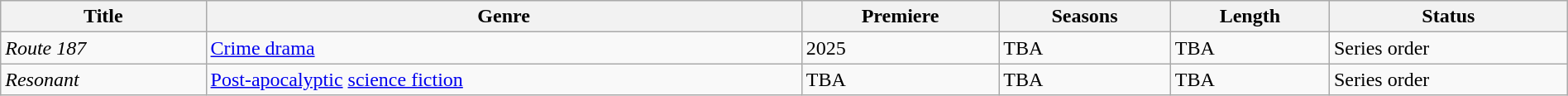<table class="wikitable sortable" style="width:100%;">
<tr>
<th>Title</th>
<th>Genre</th>
<th>Premiere</th>
<th>Seasons</th>
<th>Length</th>
<th>Status</th>
</tr>
<tr>
<td><em>Route 187</em></td>
<td><a href='#'>Crime drama</a></td>
<td>2025</td>
<td>TBA</td>
<td>TBA</td>
<td>Series order</td>
</tr>
<tr>
<td><em>Resonant</em></td>
<td><a href='#'>Post-apocalyptic</a> <a href='#'>science fiction</a></td>
<td>TBA</td>
<td>TBA</td>
<td>TBA</td>
<td>Series order</td>
</tr>
</table>
